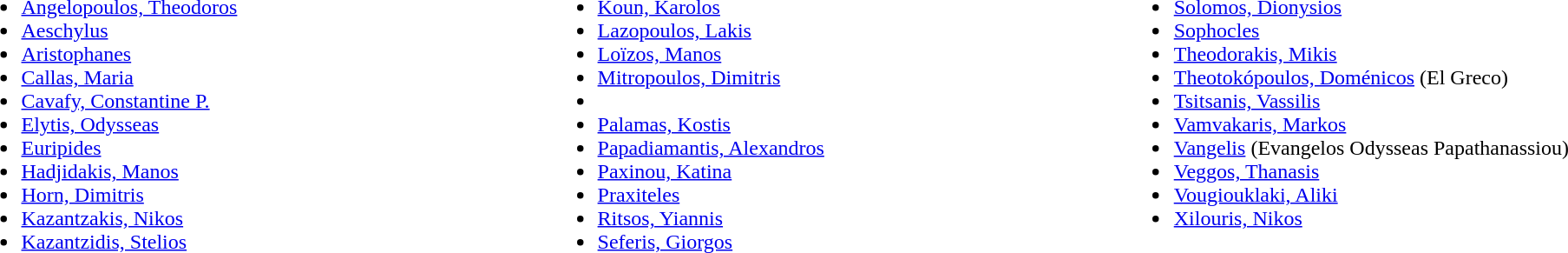<table>
<tr>
<td valign="top" width=35%><br><ul><li><a href='#'>Angelopoulos, Theodoros</a></li><li><a href='#'>Aeschylus</a></li><li><a href='#'>Aristophanes</a></li><li><a href='#'>Callas, Maria</a></li><li><a href='#'>Cavafy, Constantine P.</a></li><li><a href='#'>Elytis, Odysseas</a></li><li><a href='#'>Euripides</a></li><li><a href='#'>Hadjidakis, Manos</a></li><li><a href='#'>Horn, Dimitris</a></li><li><a href='#'>Kazantzakis, Nikos</a></li><li><a href='#'>Kazantzidis, Stelios</a></li></ul></td>
<td valign="top" width=15></td>
<td valign="top" width=35%><br><ul><li><a href='#'>Koun, Karolos</a></li><li><a href='#'>Lazopoulos, Lakis</a></li><li><a href='#'>Loïzos, Manos</a></li><li><a href='#'>Mitropoulos, Dimitris</a></li><li></li><li><a href='#'>Palamas, Kostis</a></li><li><a href='#'>Papadiamantis, Alexandros</a></li><li><a href='#'>Paxinou, Katina</a></li><li><a href='#'>Praxiteles</a></li><li><a href='#'>Ritsos, Yiannis</a></li><li><a href='#'>Seferis, Giorgos</a></li></ul></td>
<td valign="top" width=15></td>
<td valign="top" width=35%><br><ul><li><a href='#'>Solomos, Dionysios</a></li><li><a href='#'>Sophocles</a></li><li><a href='#'>Theodorakis, Mikis</a></li><li><a href='#'>Theotokópoulos, Doménicos</a> (El Greco)</li><li><a href='#'>Tsitsanis, Vassilis</a></li><li><a href='#'>Vamvakaris, Markos</a></li><li><a href='#'>Vangelis</a> (Evangelos Odysseas Papathanassiou)</li><li><a href='#'>Veggos, Thanasis</a></li><li><a href='#'>Vougiouklaki, Aliki</a></li><li><a href='#'>Xilouris, Nikos</a></li></ul></td>
</tr>
</table>
